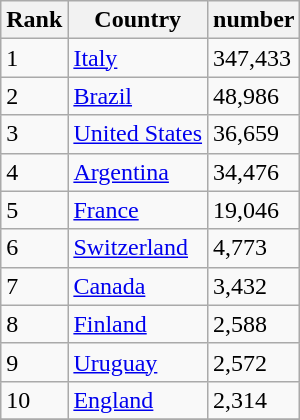<table class="wikitable sortable">
<tr>
<th>Rank</th>
<th>Country</th>
<th>number</th>
</tr>
<tr>
<td>1</td>
<td><a href='#'>Italy</a></td>
<td>347,433</td>
</tr>
<tr>
<td>2</td>
<td><a href='#'>Brazil</a></td>
<td>48,986</td>
</tr>
<tr>
<td>3</td>
<td><a href='#'>United States</a></td>
<td>36,659</td>
</tr>
<tr>
<td>4</td>
<td><a href='#'>Argentina</a></td>
<td>34,476</td>
</tr>
<tr>
<td>5</td>
<td><a href='#'>France</a></td>
<td>19,046</td>
</tr>
<tr>
<td>6</td>
<td><a href='#'>Switzerland</a></td>
<td>4,773</td>
</tr>
<tr>
<td>7</td>
<td><a href='#'>Canada</a></td>
<td>3,432</td>
</tr>
<tr>
<td>8</td>
<td><a href='#'>Finland</a></td>
<td>2,588</td>
</tr>
<tr>
<td>9</td>
<td><a href='#'>Uruguay</a></td>
<td>2,572</td>
</tr>
<tr>
<td>10</td>
<td><a href='#'>England</a></td>
<td>2,314</td>
</tr>
<tr>
</tr>
</table>
